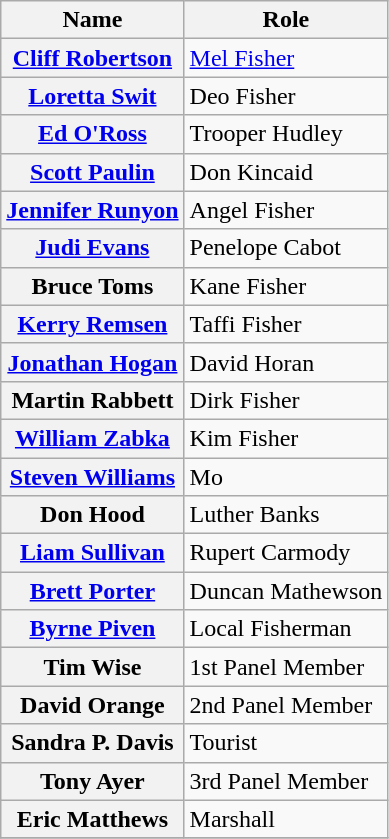<table class="wikitable plainrowheaders sortable">
<tr>
<th scope="col">Name</th>
<th scope="col">Role</th>
</tr>
<tr>
<th scope="row"><a href='#'>Cliff Robertson</a></th>
<td><a href='#'>Mel Fisher</a></td>
</tr>
<tr>
<th scope="row"><a href='#'>Loretta Swit</a></th>
<td>Deo Fisher</td>
</tr>
<tr>
<th scope="row"><a href='#'>Ed O'Ross</a></th>
<td>Trooper Hudley</td>
</tr>
<tr>
<th scope="row"><a href='#'>Scott Paulin</a></th>
<td>Don Kincaid</td>
</tr>
<tr>
<th scope="row"><a href='#'>Jennifer Runyon</a></th>
<td>Angel Fisher</td>
</tr>
<tr>
<th scope="row"><a href='#'>Judi Evans</a></th>
<td>Penelope Cabot</td>
</tr>
<tr>
<th scope="row">Bruce Toms</th>
<td>Kane Fisher</td>
</tr>
<tr>
<th scope="row"><a href='#'>Kerry Remsen</a></th>
<td>Taffi Fisher</td>
</tr>
<tr>
<th scope="row"><a href='#'>Jonathan Hogan</a></th>
<td>David Horan</td>
</tr>
<tr>
<th scope="row">Martin Rabbett</th>
<td>Dirk Fisher</td>
</tr>
<tr>
<th scope="row"><a href='#'>William Zabka</a></th>
<td>Kim Fisher</td>
</tr>
<tr>
<th scope="row"><a href='#'>Steven Williams</a></th>
<td>Mo</td>
</tr>
<tr>
<th scope="row">Don Hood</th>
<td>Luther Banks</td>
</tr>
<tr>
<th scope="row"><a href='#'>Liam Sullivan</a></th>
<td>Rupert Carmody</td>
</tr>
<tr>
<th scope="row"><a href='#'>Brett Porter</a></th>
<td>Duncan Mathewson</td>
</tr>
<tr>
<th scope="row"><a href='#'>Byrne Piven</a></th>
<td>Local Fisherman</td>
</tr>
<tr>
<th scope="row">Tim Wise</th>
<td>1st Panel Member</td>
</tr>
<tr>
<th scope="row">David Orange</th>
<td>2nd Panel Member</td>
</tr>
<tr>
<th scope="row">Sandra P. Davis</th>
<td>Tourist</td>
</tr>
<tr>
<th scope="row">Tony Ayer</th>
<td>3rd Panel Member</td>
</tr>
<tr>
<th scope="row">Eric Matthews</th>
<td>Marshall</td>
</tr>
<tr>
</tr>
</table>
